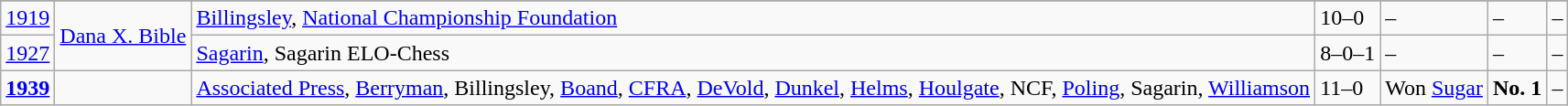<table class="wikitable">
<tr>
</tr>
<tr>
<td><a href='#'>1919</a></td>
<td rowspan="2"><a href='#'>Dana X. Bible</a></td>
<td><a href='#'>Billingsley</a>, <a href='#'>National Championship Foundation</a></td>
<td>10–0</td>
<td>–</td>
<td>–</td>
<td>–</td>
</tr>
<tr>
<td><a href='#'>1927</a></td>
<td><a href='#'>Sagarin</a>, Sagarin ELO-Chess</td>
<td>8–0–1</td>
<td>–</td>
<td>–</td>
<td>–</td>
</tr>
<tr>
<td><strong><a href='#'>1939</a></strong></td>
<td></td>
<td><a href='#'>Associated Press</a>, <a href='#'>Berryman</a>, Billingsley, <a href='#'>Boand</a>, <a href='#'>CFRA</a>, <a href='#'>DeVold</a>, <a href='#'>Dunkel</a>, <a href='#'>Helms</a>, <a href='#'>Houlgate</a>, NCF, <a href='#'>Poling</a>, Sagarin, <a href='#'>Williamson</a></td>
<td>11–0</td>
<td>Won <a href='#'>Sugar</a></td>
<td><strong>No. 1</strong></td>
<td>–</td>
</tr>
</table>
